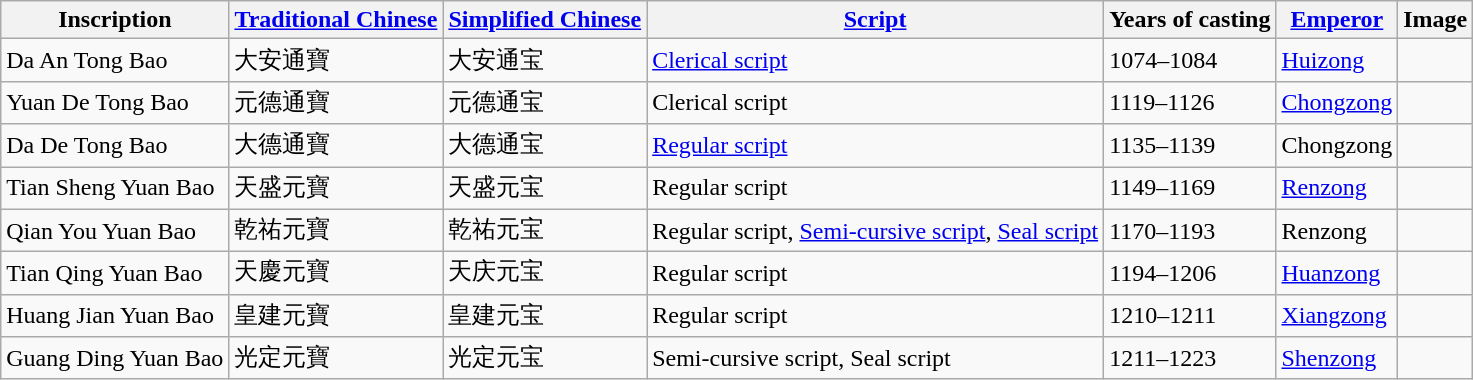<table class="wikitable">
<tr>
<th>Inscription</th>
<th><a href='#'>Traditional Chinese</a></th>
<th><a href='#'>Simplified Chinese</a></th>
<th><a href='#'>Script</a></th>
<th>Years of casting</th>
<th><a href='#'>Emperor</a></th>
<th>Image</th>
</tr>
<tr>
<td>Da An Tong Bao</td>
<td>大安通寶</td>
<td>大安通宝</td>
<td><a href='#'>Clerical script</a></td>
<td>1074–1084</td>
<td><a href='#'>Huizong</a></td>
<td></td>
</tr>
<tr>
<td>Yuan De Tong Bao</td>
<td>元德通寶</td>
<td>元德通宝</td>
<td>Clerical script</td>
<td>1119–1126</td>
<td><a href='#'>Chongzong</a></td>
<td></td>
</tr>
<tr>
<td>Da De Tong Bao</td>
<td>大德通寶</td>
<td>大德通宝</td>
<td><a href='#'>Regular script</a></td>
<td>1135–1139</td>
<td>Chongzong</td>
<td></td>
</tr>
<tr>
<td>Tian Sheng Yuan Bao</td>
<td>天盛元寶</td>
<td>天盛元宝</td>
<td>Regular script</td>
<td>1149–1169</td>
<td><a href='#'>Renzong</a></td>
<td></td>
</tr>
<tr>
<td>Qian You Yuan Bao</td>
<td>乾祐元寶</td>
<td>乾祐元宝</td>
<td>Regular script, <a href='#'>Semi-cursive script</a>, <a href='#'>Seal script</a></td>
<td>1170–1193</td>
<td>Renzong</td>
<td></td>
</tr>
<tr>
<td>Tian Qing Yuan Bao</td>
<td>天慶元寶</td>
<td>天庆元宝</td>
<td>Regular script</td>
<td>1194–1206</td>
<td><a href='#'>Huanzong</a></td>
<td></td>
</tr>
<tr>
<td>Huang Jian Yuan Bao</td>
<td>皇建元寶</td>
<td>皇建元宝</td>
<td>Regular script</td>
<td>1210–1211</td>
<td><a href='#'>Xiangzong</a></td>
<td></td>
</tr>
<tr>
<td>Guang Ding Yuan Bao</td>
<td>光定元寶</td>
<td>光定元宝</td>
<td>Semi-cursive script, Seal script</td>
<td>1211–1223</td>
<td><a href='#'>Shenzong</a></td>
<td></td>
</tr>
</table>
